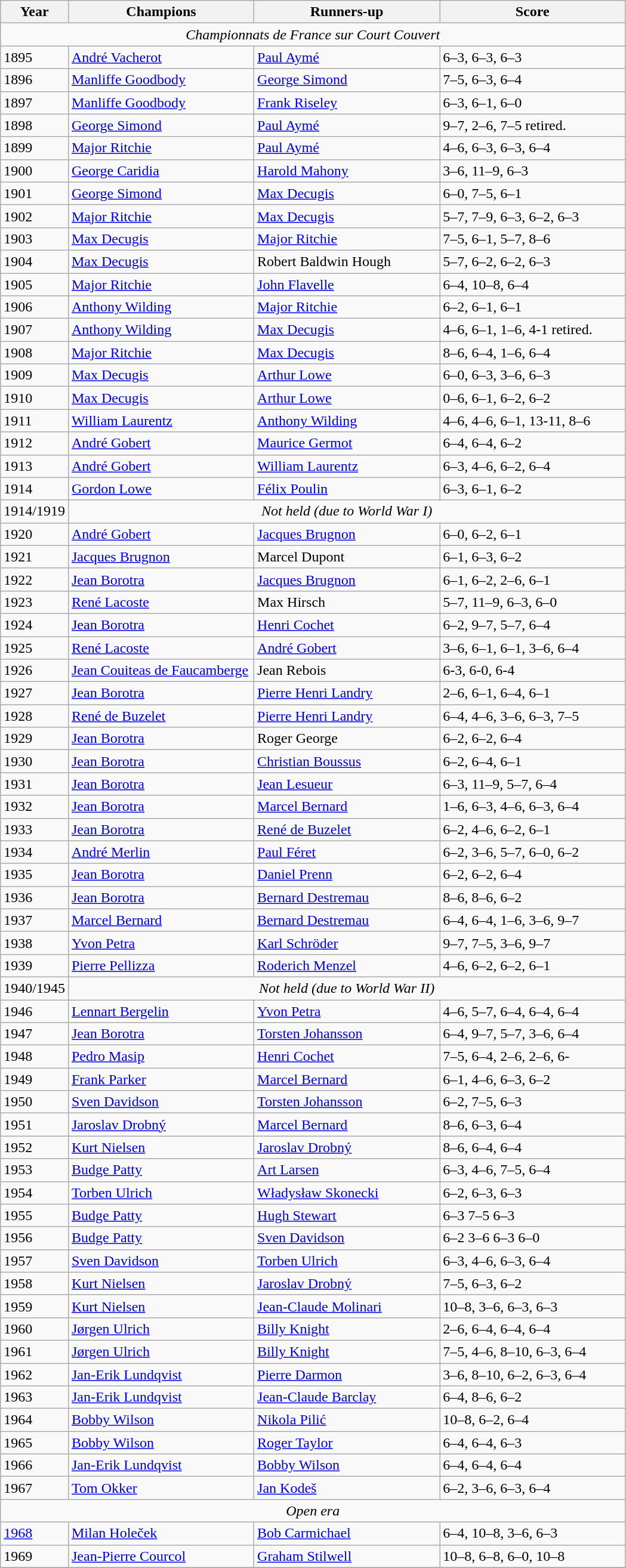<table class="wikitable">
<tr>
<th style="width:55px;">Year</th>
<th style="width:200px;">Champions</th>
<th style="width:200px;">Runners-up</th>
<th style="width:200px;">Score</th>
</tr>
<tr>
<td colspan=4 align=center><em>Championnats de France sur Court Couvert</em></td>
</tr>
<tr>
<td>1895 </td>
<td> <a href='#'>André Vacherot</a></td>
<td> <a href='#'>Paul Aymé</a></td>
<td>6–3, 6–3, 6–3</td>
</tr>
<tr>
<td>1896 </td>
<td> <a href='#'>Manliffe Goodbody</a></td>
<td> <a href='#'>George Simond</a></td>
<td>7–5, 6–3, 6–4</td>
</tr>
<tr>
<td>1897 </td>
<td> <a href='#'>Manliffe Goodbody</a></td>
<td> <a href='#'>Frank Riseley</a></td>
<td>6–3, 6–1, 6–0</td>
</tr>
<tr>
<td>1898 </td>
<td> <a href='#'>George Simond</a></td>
<td> <a href='#'>Paul Aymé</a></td>
<td>9–7, 2–6, 7–5 retired.</td>
</tr>
<tr>
<td>1899 </td>
<td> <a href='#'>Major Ritchie</a></td>
<td> <a href='#'>Paul Aymé</a></td>
<td>4–6, 6–3, 6–3, 6–4</td>
</tr>
<tr>
<td>1900</td>
<td> <a href='#'>George Caridia</a></td>
<td>  <a href='#'>Harold Mahony</a></td>
<td>3–6, 11–9, 6–3</td>
</tr>
<tr>
<td>1901 </td>
<td> <a href='#'>George Simond</a></td>
<td> <a href='#'>Max Decugis</a></td>
<td>6–0, 7–5, 6–1</td>
</tr>
<tr>
<td>1902</td>
<td> <a href='#'>Major Ritchie</a></td>
<td> <a href='#'>Max Decugis</a></td>
<td>5–7, 7–9, 6–3, 6–2, 6–3</td>
</tr>
<tr>
<td>1903</td>
<td> <a href='#'>Max Decugis</a></td>
<td> <a href='#'>Major Ritchie</a></td>
<td>7–5, 6–1, 5–7, 8–6</td>
</tr>
<tr>
<td>1904</td>
<td> <a href='#'>Max Decugis</a></td>
<td> Robert Baldwin Hough</td>
<td>5–7, 6–2, 6–2, 6–3</td>
</tr>
<tr>
<td>1905</td>
<td> <a href='#'>Major Ritchie</a></td>
<td> <a href='#'>John Flavelle</a></td>
<td>6–4, 10–8, 6–4</td>
</tr>
<tr>
<td>1906 </td>
<td> <a href='#'>Anthony Wilding</a></td>
<td> <a href='#'>Major Ritchie</a></td>
<td>6–2, 6–1, 6–1</td>
</tr>
<tr>
<td>1907 </td>
<td> <a href='#'>Anthony Wilding</a></td>
<td> <a href='#'>Max Decugis</a></td>
<td>4–6, 6–1, 1–6, 4-1 retired.</td>
</tr>
<tr>
<td>1908 </td>
<td> <a href='#'>Major Ritchie</a></td>
<td> <a href='#'>Max Decugis</a></td>
<td>8–6, 6–4, 1–6, 6–4</td>
</tr>
<tr>
<td>1909 </td>
<td> <a href='#'>Max Decugis</a></td>
<td> <a href='#'>Arthur Lowe</a></td>
<td>6–0, 6–3, 3–6, 6–3</td>
</tr>
<tr>
<td>1910</td>
<td> <a href='#'>Max Decugis</a></td>
<td> <a href='#'>Arthur Lowe</a></td>
<td>0–6, 6–1, 6–2, 6–2</td>
</tr>
<tr>
<td>1911 </td>
<td> <a href='#'>William Laurentz</a></td>
<td> <a href='#'>Anthony Wilding</a></td>
<td>4–6, 4–6, 6–1, 13-11, 8–6</td>
</tr>
<tr>
<td>1912</td>
<td> <a href='#'>André Gobert</a></td>
<td> <a href='#'>Maurice Germot</a></td>
<td>6–4, 6–4, 6–2</td>
</tr>
<tr>
<td>1913</td>
<td> <a href='#'>André Gobert</a></td>
<td> <a href='#'>William Laurentz</a></td>
<td>6–3, 4–6, 6–2, 6–4</td>
</tr>
<tr>
<td>1914</td>
<td> <a href='#'>Gordon Lowe</a></td>
<td> <a href='#'>Félix Poulin</a></td>
<td>6–3, 6–1, 6–2</td>
</tr>
<tr>
<td>1914/1919</td>
<td colspan=4 align=center><em>Not held (due to World War I)</em></td>
</tr>
<tr>
<td>1920</td>
<td> <a href='#'>André Gobert</a></td>
<td> <a href='#'>Jacques Brugnon</a></td>
<td>6–0, 6–2, 6–1</td>
</tr>
<tr>
<td>1921</td>
<td> <a href='#'>Jacques Brugnon</a></td>
<td> Marcel Dupont</td>
<td>6–1, 6–3, 6–2</td>
</tr>
<tr>
<td>1922 </td>
<td> <a href='#'>Jean Borotra</a></td>
<td> <a href='#'>Jacques Brugnon</a></td>
<td>6–1, 6–2, 2–6, 6–1</td>
</tr>
<tr>
<td>1923 </td>
<td> <a href='#'>René Lacoste</a></td>
<td> Max Hirsch</td>
<td>5–7, 11–9, 6–3, 6–0</td>
</tr>
<tr>
<td>1924 </td>
<td> <a href='#'>Jean Borotra</a></td>
<td> <a href='#'>Henri Cochet</a></td>
<td>6–2, 9–7, 5–7, 6–4</td>
</tr>
<tr>
<td>1925 </td>
<td> <a href='#'>René Lacoste</a></td>
<td> <a href='#'>André Gobert</a></td>
<td>3–6, 6–1, 6–1, 3–6, 6–4</td>
</tr>
<tr>
<td>1926</td>
<td> <a href='#'>Jean Couiteas de Faucamberge</a></td>
<td> Jean Rebois</td>
<td>6-3, 6-0, 6-4</td>
</tr>
<tr>
<td>1927</td>
<td> <a href='#'>Jean Borotra</a></td>
<td> <a href='#'>Pierre Henri Landry</a></td>
<td>2–6, 6–1, 6–4, 6–1</td>
</tr>
<tr>
<td>1928</td>
<td> <a href='#'>René de Buzelet</a></td>
<td> <a href='#'>Pierre Henri Landry</a></td>
<td>6–4, 4–6, 3–6, 6–3, 7–5</td>
</tr>
<tr>
<td>1929</td>
<td> <a href='#'>Jean Borotra</a></td>
<td>  Roger George</td>
<td>6–2, 6–2, 6–4</td>
</tr>
<tr>
<td>1930</td>
<td> <a href='#'>Jean Borotra</a></td>
<td> <a href='#'>Christian Boussus</a></td>
<td>6–2, 6–4, 6–1</td>
</tr>
<tr>
<td>1931</td>
<td> <a href='#'>Jean Borotra</a></td>
<td> <a href='#'>Jean Lesueur</a></td>
<td>6–3, 11–9, 5–7, 6–4</td>
</tr>
<tr>
<td>1932</td>
<td> <a href='#'>Jean Borotra</a></td>
<td> <a href='#'>Marcel Bernard</a></td>
<td>1–6, 6–3, 4–6, 6–3, 6–4</td>
</tr>
<tr>
<td>1933</td>
<td> <a href='#'>Jean Borotra</a></td>
<td> <a href='#'>René de Buzelet</a></td>
<td>6–2, 4–6, 6–2, 6–1</td>
</tr>
<tr>
<td>1934</td>
<td> <a href='#'>André Merlin</a></td>
<td> <a href='#'>Paul Féret</a></td>
<td>6–2, 3–6, 5–7, 6–0, 6–2</td>
</tr>
<tr>
<td>1935</td>
<td> <a href='#'>Jean Borotra</a></td>
<td> <a href='#'>Daniel Prenn</a></td>
<td>6–2, 6–2, 6–4</td>
</tr>
<tr>
<td>1936 </td>
<td> <a href='#'>Jean Borotra</a></td>
<td> <a href='#'>Bernard Destremau</a></td>
<td>8–6, 8–6, 6–2</td>
</tr>
<tr>
<td>1937 </td>
<td> <a href='#'>Marcel Bernard</a></td>
<td> <a href='#'>Bernard Destremau</a></td>
<td>6–4, 6–4, 1–6, 3–6, 9–7</td>
</tr>
<tr>
<td>1938</td>
<td> <a href='#'>Yvon Petra</a></td>
<td> <a href='#'>Karl Schröder</a></td>
<td>9–7, 7–5, 3–6, 9–7</td>
</tr>
<tr>
<td>1939</td>
<td> <a href='#'>Pierre Pellizza</a></td>
<td> <a href='#'>Roderich Menzel</a></td>
<td>4–6, 6–2, 6–2, 6–1</td>
</tr>
<tr>
<td>1940/1945</td>
<td colspan=4 align=center><em>Not held (due to World War II)</em></td>
</tr>
<tr>
<td>1946</td>
<td> <a href='#'>Lennart Bergelin</a></td>
<td> <a href='#'>Yvon Petra</a></td>
<td>4–6, 5–7, 6–4, 6–4, 6–4</td>
</tr>
<tr>
<td>1947</td>
<td> <a href='#'>Jean Borotra</a></td>
<td> <a href='#'>Torsten Johansson</a></td>
<td>6–4, 9–7, 5–7, 3–6, 6–4</td>
</tr>
<tr>
<td>1948</td>
<td> <a href='#'>Pedro Masip</a></td>
<td> <a href='#'>Henri Cochet</a></td>
<td>7–5, 6–4, 2–6, 2–6, 6-</td>
</tr>
<tr>
<td>1949</td>
<td> <a href='#'>Frank Parker</a></td>
<td> <a href='#'>Marcel Bernard</a></td>
<td>6–1, 4–6, 6–3, 6–2</td>
</tr>
<tr>
<td>1950</td>
<td> <a href='#'>Sven Davidson</a></td>
<td> <a href='#'>Torsten Johansson</a></td>
<td>6–2, 7–5, 6–3</td>
</tr>
<tr>
<td>1951</td>
<td> <a href='#'>Jaroslav Drobný</a></td>
<td> <a href='#'>Marcel Bernard</a></td>
<td>8–6, 6–3, 6–4</td>
</tr>
<tr>
<td>1952</td>
<td> <a href='#'>Kurt Nielsen</a></td>
<td> <a href='#'>Jaroslav Drobný</a></td>
<td>8–6, 6–4, 6–4</td>
</tr>
<tr>
<td>1953</td>
<td> <a href='#'>Budge Patty</a></td>
<td> <a href='#'>Art Larsen</a></td>
<td>6–3, 4–6, 7–5, 6–4</td>
</tr>
<tr>
<td>1954</td>
<td> <a href='#'>Torben Ulrich</a></td>
<td> <a href='#'>Władysław Skonecki</a></td>
<td>6–2, 6–3, 6–3</td>
</tr>
<tr>
<td>1955 </td>
<td> <a href='#'>Budge Patty</a></td>
<td> <a href='#'>Hugh Stewart</a></td>
<td>6–3 7–5 6–3</td>
</tr>
<tr>
<td>1956 </td>
<td> <a href='#'>Budge Patty</a></td>
<td> <a href='#'>Sven Davidson</a></td>
<td>6–2 3–6 6–3 6–0</td>
</tr>
<tr>
<td>1957</td>
<td> <a href='#'>Sven Davidson</a></td>
<td> <a href='#'>Torben Ulrich</a></td>
<td>6–3, 4–6, 6–3, 6–4</td>
</tr>
<tr>
<td>1958</td>
<td> <a href='#'>Kurt Nielsen</a></td>
<td> <a href='#'>Jaroslav Drobný</a></td>
<td>7–5, 6–3, 6–2</td>
</tr>
<tr>
<td>1959</td>
<td> <a href='#'>Kurt Nielsen</a></td>
<td> <a href='#'>Jean-Claude Molinari</a></td>
<td>10–8, 3–6, 6–3, 6–3</td>
</tr>
<tr>
<td>1960</td>
<td> <a href='#'>Jørgen Ulrich</a></td>
<td> <a href='#'>Billy Knight</a></td>
<td>2–6, 6–4, 6–4, 6–4</td>
</tr>
<tr>
<td>1961</td>
<td> <a href='#'>Jørgen Ulrich</a></td>
<td> <a href='#'>Billy Knight</a></td>
<td>7–5, 4–6, 8–10, 6–3, 6–4</td>
</tr>
<tr>
<td>1962</td>
<td> <a href='#'>Jan-Erik Lundqvist</a></td>
<td> <a href='#'>Pierre Darmon</a></td>
<td>3–6, 8–10, 6–2, 6–3, 6–4</td>
</tr>
<tr>
<td>1963</td>
<td> <a href='#'>Jan-Erik Lundqvist</a></td>
<td> <a href='#'>Jean-Claude Barclay</a></td>
<td>6–4, 8–6, 6–2</td>
</tr>
<tr>
<td>1964</td>
<td> <a href='#'>Bobby Wilson</a></td>
<td> <a href='#'>Nikola Pilić</a></td>
<td>10–8, 6–2, 6–4</td>
</tr>
<tr>
<td>1965</td>
<td> <a href='#'>Bobby Wilson</a></td>
<td> <a href='#'>Roger Taylor</a></td>
<td>6–4, 6–4, 6–3</td>
</tr>
<tr>
<td>1966</td>
<td> <a href='#'>Jan-Erik Lundqvist</a></td>
<td> <a href='#'>Bobby Wilson</a></td>
<td>6–4, 6–4, 6–4</td>
</tr>
<tr>
<td>1967</td>
<td> <a href='#'>Tom Okker</a></td>
<td> <a href='#'>Jan Kodeš</a></td>
<td>6–2, 3–6, 6–3, 6–4</td>
</tr>
<tr>
<td colspan=4 align=center><em>Open era </em></td>
</tr>
<tr>
<td><a href='#'>1968</a></td>
<td> <a href='#'>Milan Holeček</a></td>
<td> <a href='#'>Bob Carmichael</a></td>
<td>6–4, 10–8, 3–6, 6–3</td>
</tr>
<tr>
<td>1969 </td>
<td> <a href='#'>Jean-Pierre Courcol</a></td>
<td> <a href='#'>Graham Stilwell</a></td>
<td>10–8, 6–8, 6–0, 10–8</td>
</tr>
<tr>
</tr>
</table>
